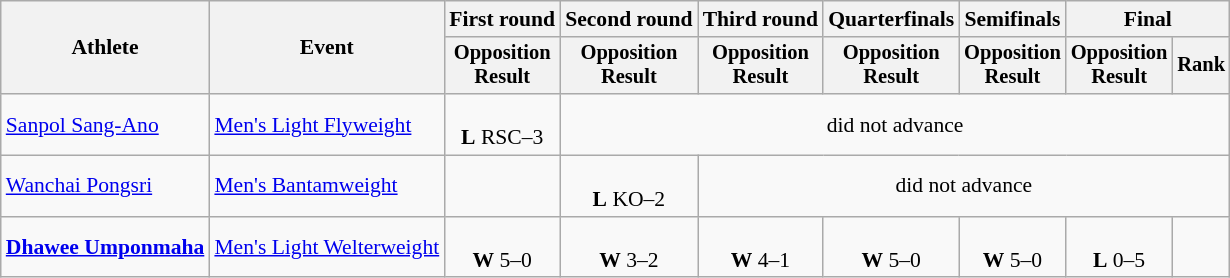<table class="wikitable" style="font-size:90%">
<tr>
<th rowspan="2">Athlete</th>
<th rowspan="2">Event</th>
<th>First round</th>
<th>Second round</th>
<th>Third round</th>
<th>Quarterfinals</th>
<th>Semifinals</th>
<th colspan=2>Final</th>
</tr>
<tr style="font-size:95%">
<th>Opposition<br>Result</th>
<th>Opposition<br>Result</th>
<th>Opposition<br>Result</th>
<th>Opposition<br>Result</th>
<th>Opposition<br>Result</th>
<th>Opposition<br>Result</th>
<th>Rank</th>
</tr>
<tr align=center>
<td align=left><a href='#'>Sanpol Sang-Ano</a></td>
<td align=left><a href='#'>Men's Light Flyweight</a></td>
<td><br><strong>L</strong> RSC–3</td>
<td colspan=6>did not advance</td>
</tr>
<tr align=center>
<td align=left><a href='#'>Wanchai Pongsri</a></td>
<td align=left><a href='#'>Men's Bantamweight</a></td>
<td></td>
<td><br><strong>L</strong> KO–2</td>
<td colspan=5>did not advance</td>
</tr>
<tr align=center>
<td align=left><strong><a href='#'>Dhawee Umponmaha</a></strong></td>
<td align=left><a href='#'>Men's Light Welterweight</a></td>
<td><br><strong>W</strong> 5–0</td>
<td><br><strong>W</strong> 3–2</td>
<td><br><strong>W</strong> 4–1</td>
<td><br><strong>W</strong> 5–0</td>
<td><br><strong>W</strong> 5–0</td>
<td><br><strong>L</strong> 0–5</td>
<td></td>
</tr>
</table>
